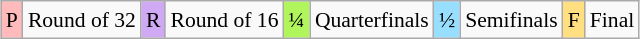<table class="wikitable" style="margin:0.5em auto; font-size:90%; line-height:1.25em; text-align:center;">
<tr>
<td bgcolor="#FFBBBB" align=center>P</td>
<td>Round of 32</td>
<td bgcolor="#D0A9F5" align=center>R</td>
<td>Round of 16</td>
<td bgcolor="#AFF55B" align=center>¼</td>
<td>Quarterfinals</td>
<td bgcolor="#97DEFF" align=center>½</td>
<td>Semifinals</td>
<td bgcolor="#FFDF80" align=center>F</td>
<td>Final</td>
</tr>
</table>
